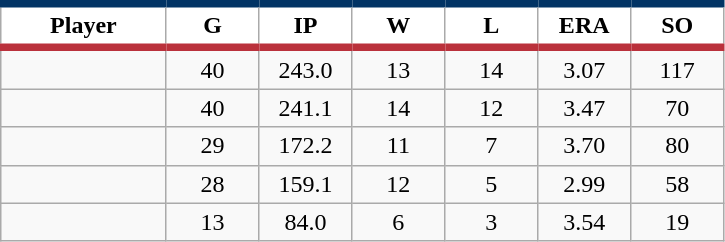<table class="wikitable sortable">
<tr>
<th style="background:#FFFFFF; border-top:#023465 5px solid; border-bottom:#ba313c 5px solid;" width="16%">Player</th>
<th style="background:#FFFFFF; border-top:#023465 5px solid; border-bottom:#ba313c 5px solid;" width="9%">G</th>
<th style="background:#FFFFFF; border-top:#023465 5px solid; border-bottom:#ba313c 5px solid;" width="9%">IP</th>
<th style="background:#FFFFFF; border-top:#023465 5px solid; border-bottom:#ba313c 5px solid;" width="9%">W</th>
<th style="background:#FFFFFF; border-top:#023465 5px solid; border-bottom:#ba313c 5px solid;" width="9%">L</th>
<th style="background:#FFFFFF; border-top:#023465 5px solid; border-bottom:#ba313c 5px solid;" width="9%">ERA</th>
<th style="background:#FFFFFF; border-top:#023465 5px solid; border-bottom:#ba313c 5px solid;" width="9%">SO</th>
</tr>
<tr align="center">
<td></td>
<td>40</td>
<td>243.0</td>
<td>13</td>
<td>14</td>
<td>3.07</td>
<td>117</td>
</tr>
<tr align="center">
<td></td>
<td>40</td>
<td>241.1</td>
<td>14</td>
<td>12</td>
<td>3.47</td>
<td>70</td>
</tr>
<tr align="center">
<td></td>
<td>29</td>
<td>172.2</td>
<td>11</td>
<td>7</td>
<td>3.70</td>
<td>80</td>
</tr>
<tr align="center">
<td></td>
<td>28</td>
<td>159.1</td>
<td>12</td>
<td>5</td>
<td>2.99</td>
<td>58</td>
</tr>
<tr align="center">
<td></td>
<td>13</td>
<td>84.0</td>
<td>6</td>
<td>3</td>
<td>3.54</td>
<td>19</td>
</tr>
</table>
